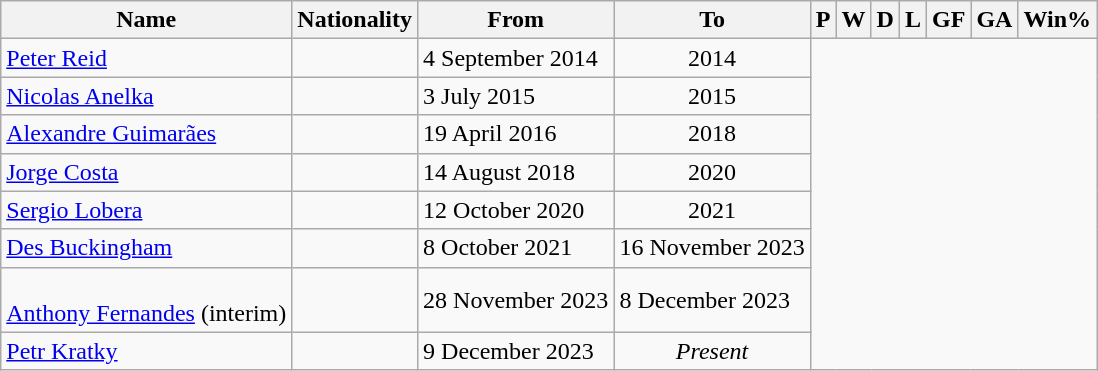<table class="wikitable plainrowheaders sortable" style="text-align:center">
<tr>
<th>Name</th>
<th>Nationality</th>
<th>From</th>
<th class="unsortable">To</th>
<th>P</th>
<th>W</th>
<th>D</th>
<th>L</th>
<th>GF</th>
<th>GA</th>
<th>Win%</th>
</tr>
<tr>
<td scope=row style=text-align:left><a href='#'>Peter Reid</a></td>
<td align=left></td>
<td align=left>4 September 2014</td>
<td align=center>2014<br></td>
</tr>
<tr>
<td scope=row style=text-align:left><a href='#'>Nicolas Anelka</a></td>
<td align=left></td>
<td align=left>3 July 2015</td>
<td align=center>2015<br></td>
</tr>
<tr>
<td scope=row style=text-align:left><a href='#'>Alexandre Guimarães</a></td>
<td align=left></td>
<td align=left>19 April 2016</td>
<td align=center>2018<br></td>
</tr>
<tr>
<td scope=row style=text-align:left><a href='#'>Jorge Costa</a></td>
<td align=left></td>
<td align=left>14 August 2018</td>
<td align=center>2020<br></td>
</tr>
<tr>
<td scope=row style=text-align:left><a href='#'>Sergio Lobera</a></td>
<td align=left></td>
<td align=left>12 October 2020</td>
<td align=center>2021<br></td>
</tr>
<tr>
<td scope=row style=text-align:left><a href='#'>Des Buckingham</a></td>
<td align=left></td>
<td align=left>8 October 2021</td>
<td align=center>16 November 2023<br></td>
</tr>
<tr>
<td scope=row style=text-align:left><br><a href='#'>Anthony Fernandes</a> (interim)</td>
<td align=left></td>
<td align=left>28 November 2023</td>
<td align=left>8 December 2023<br></td>
</tr>
<tr>
<td scope=row style=text-align:left><a href='#'>Petr Kratky</a></td>
<td align=left></td>
<td align=left>9 December 2023</td>
<td align=center><em>Present</em><br></td>
</tr>
</table>
